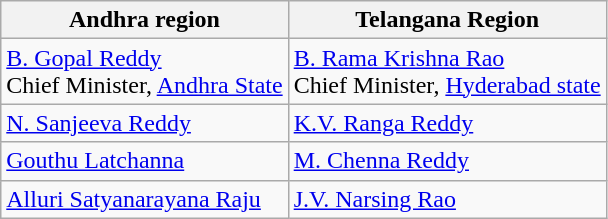<table class="wikitable">
<tr>
<th>Andhra region</th>
<th>Telangana Region</th>
</tr>
<tr>
<td><a href='#'>B. Gopal Reddy</a> <br>Chief Minister, <a href='#'>Andhra State</a></td>
<td><a href='#'>B. Rama Krishna Rao</a><br> Chief Minister, <a href='#'>Hyderabad state</a></td>
</tr>
<tr>
<td><a href='#'>N. Sanjeeva Reddy</a></td>
<td><a href='#'>K.V. Ranga Reddy</a></td>
</tr>
<tr>
<td><a href='#'>Gouthu Latchanna</a></td>
<td><a href='#'>M. Chenna Reddy</a></td>
</tr>
<tr>
<td><a href='#'>Alluri Satyanarayana Raju</a></td>
<td><a href='#'>J.V. Narsing Rao</a></td>
</tr>
</table>
